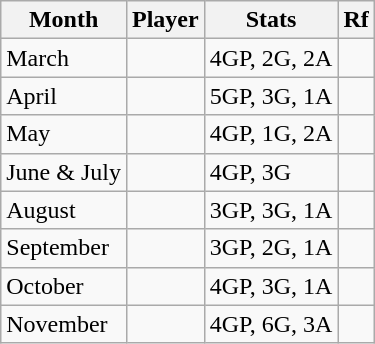<table class="wikitable">
<tr style="text-align:center;">
<th>Month</th>
<th>Player</th>
<th>Stats</th>
<th>Rf</th>
</tr>
<tr>
<td>March</td>
<td></td>
<td>4GP, 2G, 2A</td>
<td style="text-align:center;"></td>
</tr>
<tr>
<td>April</td>
<td></td>
<td>5GP, 3G, 1A</td>
<td style="text-align:center;"></td>
</tr>
<tr>
<td>May</td>
<td></td>
<td>4GP, 1G, 2A</td>
<td style="text-align:center;"></td>
</tr>
<tr>
<td>June & July</td>
<td></td>
<td>4GP, 3G</td>
<td style="text-align:center;"></td>
</tr>
<tr>
<td>August</td>
<td></td>
<td>3GP, 3G, 1A</td>
<td style="text-align:center;"></td>
</tr>
<tr>
<td>September</td>
<td></td>
<td>3GP, 2G, 1A</td>
<td style="text-align:center;"></td>
</tr>
<tr>
<td>October</td>
<td></td>
<td>4GP, 3G, 1A</td>
<td style="text-align:center;"></td>
</tr>
<tr>
<td>November</td>
<td></td>
<td>4GP, 6G, 3A</td>
<td style="text-align:center;"></td>
</tr>
</table>
